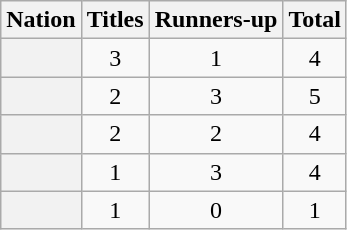<table class="wikitable plainrowheaders sortable">
<tr>
<th scope="col">Nation</th>
<th scope="col">Titles</th>
<th scope="col">Runners-up</th>
<th scope="col">Total</th>
</tr>
<tr>
<th scope=row></th>
<td align=center>3</td>
<td align=center>1</td>
<td align=center>4</td>
</tr>
<tr>
<th scope=row></th>
<td align=center>2</td>
<td align=center>3</td>
<td align=center>5</td>
</tr>
<tr>
<th scope=row></th>
<td align=center>2</td>
<td align=center>2</td>
<td align=center>4</td>
</tr>
<tr>
<th scope=row></th>
<td align=center>1</td>
<td align=center>3</td>
<td align=center>4</td>
</tr>
<tr>
<th scope=row></th>
<td align=center>1</td>
<td align=center>0</td>
<td align=center>1</td>
</tr>
</table>
